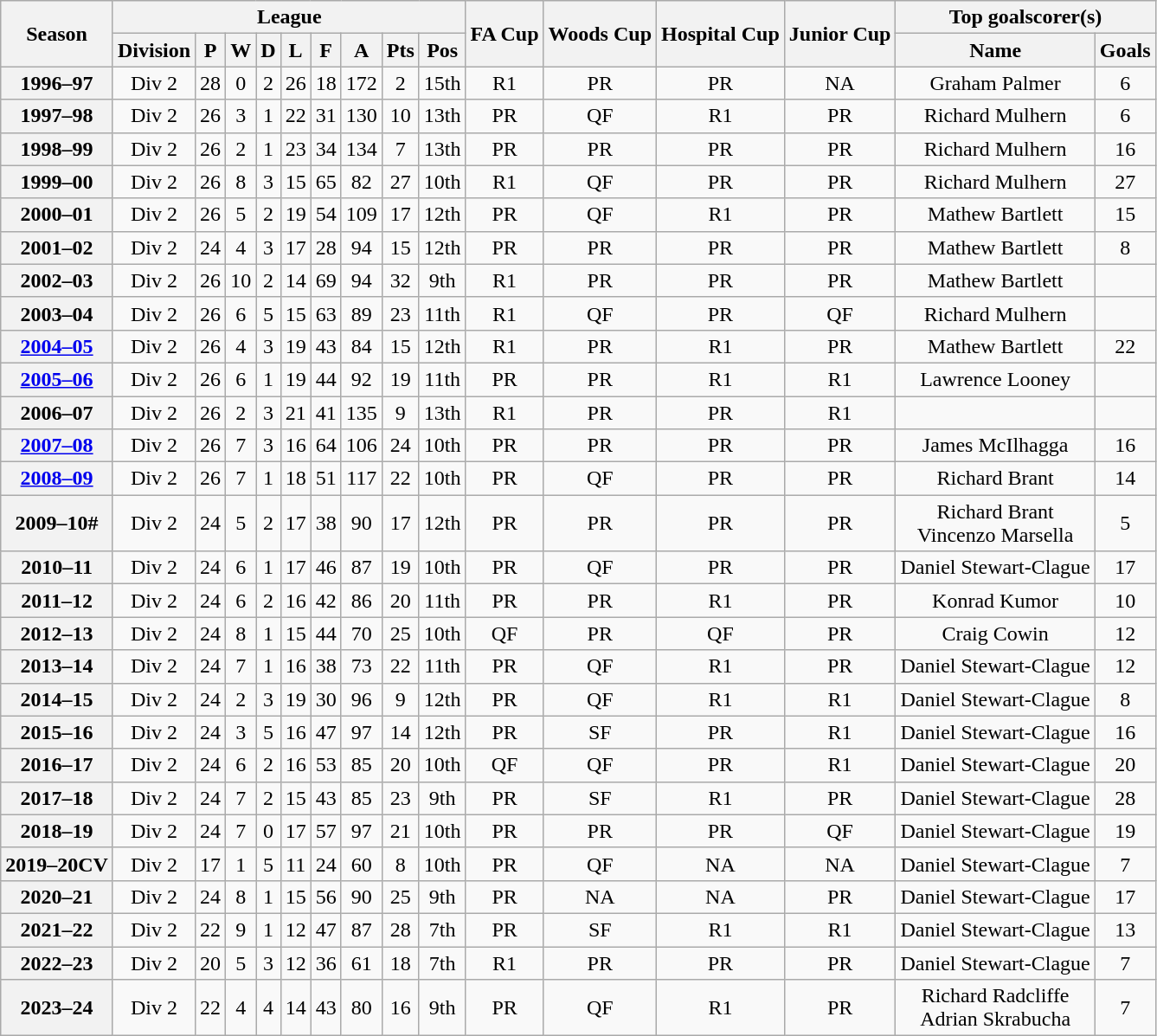<table class="wikitable" style="text-align: center">
<tr>
<th rowspan=2>Season</th>
<th colspan=9>League</th>
<th rowspan=2>FA Cup</th>
<th rowspan=2>Woods Cup</th>
<th rowspan=2>Hospital Cup</th>
<th rowspan=2>Junior Cup</th>
<th colspan=2>Top goalscorer(s)</th>
</tr>
<tr>
<th>Division</th>
<th>P</th>
<th>W</th>
<th>D</th>
<th>L</th>
<th>F</th>
<th>A</th>
<th>Pts</th>
<th>Pos</th>
<th>Name</th>
<th>Goals</th>
</tr>
<tr>
<th>1996–97</th>
<td>Div 2</td>
<td>28</td>
<td>0</td>
<td>2</td>
<td>26</td>
<td>18</td>
<td>172</td>
<td>2</td>
<td>15th</td>
<td>R1</td>
<td>PR</td>
<td>PR</td>
<td>NA</td>
<td>Graham Palmer</td>
<td>6</td>
</tr>
<tr>
<th>1997–98</th>
<td>Div 2</td>
<td>26</td>
<td>3</td>
<td>1</td>
<td>22</td>
<td>31</td>
<td>130</td>
<td>10</td>
<td>13th</td>
<td>PR</td>
<td>QF</td>
<td>R1</td>
<td>PR</td>
<td>Richard Mulhern</td>
<td>6</td>
</tr>
<tr>
<th>1998–99</th>
<td>Div 2</td>
<td>26</td>
<td>2</td>
<td>1</td>
<td>23</td>
<td>34</td>
<td>134</td>
<td>7</td>
<td>13th</td>
<td>PR</td>
<td>PR</td>
<td>PR</td>
<td>PR</td>
<td>Richard Mulhern</td>
<td>16</td>
</tr>
<tr>
<th>1999–00</th>
<td>Div 2</td>
<td>26</td>
<td>8</td>
<td>3</td>
<td>15</td>
<td>65</td>
<td>82</td>
<td>27</td>
<td>10th</td>
<td>R1</td>
<td>QF</td>
<td>PR</td>
<td>PR</td>
<td>Richard Mulhern</td>
<td>27</td>
</tr>
<tr>
<th>2000–01</th>
<td>Div 2</td>
<td>26</td>
<td>5</td>
<td>2</td>
<td>19</td>
<td>54</td>
<td>109</td>
<td>17</td>
<td>12th</td>
<td>PR</td>
<td>QF</td>
<td>R1</td>
<td>PR</td>
<td>Mathew Bartlett</td>
<td>15</td>
</tr>
<tr>
<th>2001–02</th>
<td>Div 2</td>
<td>24</td>
<td>4</td>
<td>3</td>
<td>17</td>
<td>28</td>
<td>94</td>
<td>15</td>
<td>12th</td>
<td>PR</td>
<td>PR</td>
<td>PR</td>
<td>PR</td>
<td>Mathew Bartlett</td>
<td>8</td>
</tr>
<tr>
<th>2002–03</th>
<td>Div 2</td>
<td>26</td>
<td>10</td>
<td>2</td>
<td>14</td>
<td>69</td>
<td>94</td>
<td>32</td>
<td>9th</td>
<td>R1</td>
<td>PR</td>
<td>PR</td>
<td>PR</td>
<td>Mathew Bartlett</td>
<td></td>
</tr>
<tr>
<th>2003–04</th>
<td>Div 2</td>
<td>26</td>
<td>6</td>
<td>5</td>
<td>15</td>
<td>63</td>
<td>89</td>
<td>23</td>
<td>11th</td>
<td>R1</td>
<td>QF</td>
<td>PR</td>
<td>QF</td>
<td>Richard Mulhern</td>
<td></td>
</tr>
<tr>
<th><a href='#'>2004–05</a></th>
<td>Div 2</td>
<td>26</td>
<td>4</td>
<td>3</td>
<td>19</td>
<td>43</td>
<td>84</td>
<td>15</td>
<td>12th</td>
<td>R1</td>
<td>PR</td>
<td>R1</td>
<td>PR</td>
<td>Mathew Bartlett</td>
<td>22</td>
</tr>
<tr>
<th><a href='#'>2005–06</a></th>
<td>Div 2</td>
<td>26</td>
<td>6</td>
<td>1</td>
<td>19</td>
<td>44</td>
<td>92</td>
<td>19</td>
<td>11th</td>
<td>PR</td>
<td>PR</td>
<td>R1</td>
<td>R1</td>
<td>Lawrence Looney</td>
<td></td>
</tr>
<tr>
<th>2006–07</th>
<td>Div 2</td>
<td>26</td>
<td>2</td>
<td>3</td>
<td>21</td>
<td>41</td>
<td>135</td>
<td>9</td>
<td>13th</td>
<td>R1</td>
<td>PR</td>
<td>PR</td>
<td>R1</td>
<td></td>
<td></td>
</tr>
<tr>
<th><a href='#'>2007–08</a></th>
<td>Div 2</td>
<td>26</td>
<td>7</td>
<td>3</td>
<td>16</td>
<td>64</td>
<td>106</td>
<td>24</td>
<td>10th</td>
<td>PR</td>
<td>PR</td>
<td>PR</td>
<td>PR</td>
<td>James McIlhagga</td>
<td>16</td>
</tr>
<tr>
<th><a href='#'>2008–09</a></th>
<td>Div 2</td>
<td>26</td>
<td>7</td>
<td>1</td>
<td>18</td>
<td>51</td>
<td>117</td>
<td>22</td>
<td>10th</td>
<td>PR</td>
<td>QF</td>
<td>PR</td>
<td>PR</td>
<td>Richard Brant</td>
<td>14</td>
</tr>
<tr>
<th>2009–10#</th>
<td>Div 2</td>
<td>24</td>
<td>5</td>
<td>2</td>
<td>17</td>
<td>38</td>
<td>90</td>
<td>17</td>
<td>12th</td>
<td>PR</td>
<td>PR</td>
<td>PR</td>
<td>PR</td>
<td>Richard Brant<br>Vincenzo Marsella</td>
<td>5</td>
</tr>
<tr>
<th>2010–11</th>
<td>Div 2</td>
<td>24</td>
<td>6</td>
<td>1</td>
<td>17</td>
<td>46</td>
<td>87</td>
<td>19</td>
<td>10th</td>
<td>PR</td>
<td>QF</td>
<td>PR</td>
<td>PR</td>
<td>Daniel Stewart-Clague</td>
<td>17</td>
</tr>
<tr>
<th>2011–12</th>
<td>Div 2</td>
<td>24</td>
<td>6</td>
<td>2</td>
<td>16</td>
<td>42</td>
<td>86</td>
<td>20</td>
<td>11th</td>
<td>PR</td>
<td>PR</td>
<td>R1</td>
<td>PR</td>
<td>Konrad Kumor</td>
<td>10</td>
</tr>
<tr>
<th>2012–13</th>
<td>Div 2</td>
<td>24</td>
<td>8</td>
<td>1</td>
<td>15</td>
<td>44</td>
<td>70</td>
<td>25</td>
<td>10th</td>
<td>QF</td>
<td>PR</td>
<td>QF</td>
<td>PR</td>
<td>Craig Cowin</td>
<td>12</td>
</tr>
<tr>
<th>2013–14</th>
<td>Div 2</td>
<td>24</td>
<td>7</td>
<td>1</td>
<td>16</td>
<td>38</td>
<td>73</td>
<td>22</td>
<td>11th</td>
<td>PR</td>
<td>QF</td>
<td>R1</td>
<td>PR</td>
<td>Daniel Stewart-Clague</td>
<td>12</td>
</tr>
<tr>
<th>2014–15</th>
<td>Div 2</td>
<td>24</td>
<td>2</td>
<td>3</td>
<td>19</td>
<td>30</td>
<td>96</td>
<td>9</td>
<td>12th</td>
<td>PR</td>
<td>QF</td>
<td>R1</td>
<td>R1</td>
<td>Daniel Stewart-Clague</td>
<td>8</td>
</tr>
<tr>
<th>2015–16</th>
<td>Div 2</td>
<td>24</td>
<td>3</td>
<td>5</td>
<td>16</td>
<td>47</td>
<td>97</td>
<td>14</td>
<td>12th</td>
<td>PR</td>
<td>SF</td>
<td>PR</td>
<td>R1</td>
<td>Daniel Stewart-Clague</td>
<td>16</td>
</tr>
<tr>
<th>2016–17</th>
<td>Div 2</td>
<td>24</td>
<td>6</td>
<td>2</td>
<td>16</td>
<td>53</td>
<td>85</td>
<td>20</td>
<td>10th</td>
<td>QF</td>
<td>QF</td>
<td>PR</td>
<td>R1</td>
<td>Daniel Stewart-Clague</td>
<td>20</td>
</tr>
<tr>
<th>2017–18</th>
<td>Div 2</td>
<td>24</td>
<td>7</td>
<td>2</td>
<td>15</td>
<td>43</td>
<td>85</td>
<td>23</td>
<td>9th</td>
<td>PR</td>
<td>SF</td>
<td>R1</td>
<td>PR</td>
<td>Daniel Stewart-Clague</td>
<td>28</td>
</tr>
<tr>
<th>2018–19</th>
<td>Div 2</td>
<td>24</td>
<td>7</td>
<td>0</td>
<td>17</td>
<td>57</td>
<td>97</td>
<td>21</td>
<td>10th</td>
<td>PR</td>
<td>PR</td>
<td>PR</td>
<td>QF</td>
<td>Daniel Stewart-Clague</td>
<td>19</td>
</tr>
<tr>
<th>2019–20CV</th>
<td>Div 2</td>
<td>17</td>
<td>1</td>
<td>5</td>
<td>11</td>
<td>24</td>
<td>60</td>
<td>8</td>
<td>10th</td>
<td>PR</td>
<td>QF</td>
<td>NA</td>
<td>NA</td>
<td>Daniel Stewart-Clague</td>
<td>7</td>
</tr>
<tr>
<th>2020–21</th>
<td>Div 2</td>
<td>24</td>
<td>8</td>
<td>1</td>
<td>15</td>
<td>56</td>
<td>90</td>
<td>25</td>
<td>9th</td>
<td>PR</td>
<td>NA</td>
<td>NA</td>
<td>PR</td>
<td>Daniel Stewart-Clague</td>
<td>17</td>
</tr>
<tr>
<th>2021–22</th>
<td>Div 2</td>
<td>22</td>
<td>9</td>
<td>1</td>
<td>12</td>
<td>47</td>
<td>87</td>
<td>28</td>
<td>7th</td>
<td>PR</td>
<td>SF</td>
<td>R1</td>
<td>R1</td>
<td>Daniel Stewart-Clague</td>
<td>13</td>
</tr>
<tr>
<th>2022–23</th>
<td>Div 2</td>
<td>20</td>
<td>5</td>
<td>3</td>
<td>12</td>
<td>36</td>
<td>61</td>
<td>18</td>
<td>7th</td>
<td>R1</td>
<td>PR</td>
<td>PR</td>
<td>PR</td>
<td>Daniel Stewart-Clague</td>
<td>7</td>
</tr>
<tr>
<th>2023–24</th>
<td>Div 2</td>
<td>22</td>
<td>4</td>
<td>4</td>
<td>14</td>
<td>43</td>
<td>80</td>
<td>16</td>
<td>9th</td>
<td>PR</td>
<td>QF</td>
<td>R1</td>
<td>PR</td>
<td>Richard Radcliffe<br>Adrian Skrabucha</td>
<td>7</td>
</tr>
</table>
